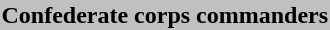<table style="align:left; margin-left:1em">
<tr>
<th style="background:silver;">Confederate corps commanders</th>
</tr>
<tr>
<td></td>
</tr>
</table>
